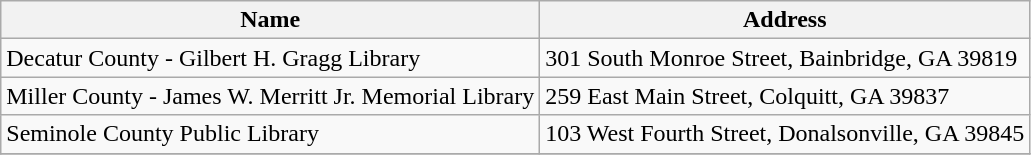<table class="wikitable">
<tr>
<th>Name</th>
<th>Address</th>
</tr>
<tr>
<td>Decatur County - Gilbert H. Gragg Library</td>
<td>301 South Monroe Street, Bainbridge, GA 39819</td>
</tr>
<tr>
<td>Miller County - James W. Merritt Jr. Memorial Library</td>
<td>259 East Main Street, Colquitt, GA 39837</td>
</tr>
<tr>
<td>Seminole County Public Library</td>
<td>103 West Fourth Street, Donalsonville, GA 39845</td>
</tr>
<tr>
</tr>
</table>
